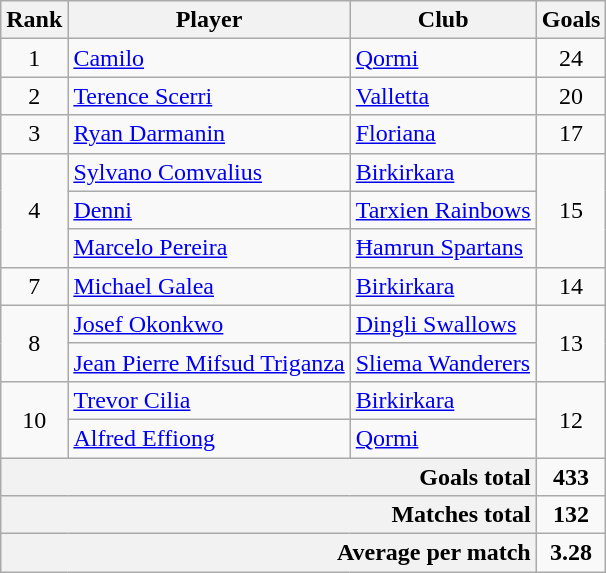<table class="wikitable" style="text-align:center">
<tr>
<th>Rank</th>
<th>Player</th>
<th>Club</th>
<th>Goals</th>
</tr>
<tr>
<td>1</td>
<td align="left"> <a href='#'>Camilo</a></td>
<td align="left"><a href='#'>Qormi</a></td>
<td>24</td>
</tr>
<tr>
<td>2</td>
<td align="left"> <a href='#'>Terence Scerri</a></td>
<td align="left"><a href='#'>Valletta</a></td>
<td>20</td>
</tr>
<tr>
<td>3</td>
<td align="left"> <a href='#'>Ryan Darmanin</a></td>
<td align="left"><a href='#'>Floriana</a></td>
<td>17</td>
</tr>
<tr>
<td rowspan="3">4</td>
<td align="left"> <a href='#'>Sylvano Comvalius</a></td>
<td align="left"><a href='#'>Birkirkara</a></td>
<td rowspan="3">15</td>
</tr>
<tr>
<td align="left"> <a href='#'>Denni</a></td>
<td align="left"><a href='#'>Tarxien Rainbows</a></td>
</tr>
<tr>
<td align="left"> <a href='#'>Marcelo Pereira</a></td>
<td align="left"><a href='#'>Ħamrun Spartans</a></td>
</tr>
<tr>
<td>7</td>
<td align="left"> <a href='#'>Michael Galea</a></td>
<td align="left"><a href='#'>Birkirkara</a></td>
<td>14</td>
</tr>
<tr>
<td rowspan="2">8</td>
<td align="left"> <a href='#'>Josef Okonkwo</a></td>
<td align="left"><a href='#'>Dingli Swallows</a></td>
<td rowspan="2">13</td>
</tr>
<tr>
<td align="left"> <a href='#'>Jean Pierre Mifsud Triganza</a></td>
<td align="left"><a href='#'>Sliema Wanderers</a></td>
</tr>
<tr>
<td rowspan="2">10</td>
<td align="left"> <a href='#'>Trevor Cilia</a></td>
<td align="left"><a href='#'>Birkirkara</a></td>
<td rowspan="2">12</td>
</tr>
<tr>
<td align="left"> <a href='#'>Alfred Effiong</a></td>
<td align="left"><a href='#'>Qormi</a></td>
</tr>
<tr>
<td bgcolor=#F2F2F2 colspan=3 align=right><strong>Goals total</strong></td>
<td align=center><strong>433</strong></td>
</tr>
<tr>
<td bgcolor=#F2F2F2 colspan=3 align=right><strong>Matches total</strong></td>
<td align=center><strong>132</strong></td>
</tr>
<tr>
<td bgcolor=#F2F2F2 colspan=3 align=right><strong>Average per match</strong></td>
<td align=center><strong>3.28</strong></td>
</tr>
</table>
